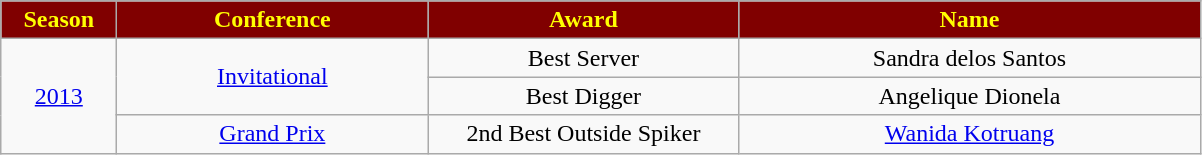<table class="wikitable">
<tr>
<th width=70px style="background: maroon; color: yellow; text-align: center"><strong>Season</strong></th>
<th width=200px style="background: maroon; color: yellow; text-align: center"><strong>Conference</strong></th>
<th width=200px style="background: maroon; color: yellow; text-align: center"><strong>Award</strong></th>
<th width=300px style="background: maroon; color: yellow; text-align: center"><strong>Name</strong></th>
</tr>
<tr align=center>
<td rowspan=3><a href='#'>2013</a></td>
<td rowspan=2><a href='#'>Invitational</a></td>
<td>Best Server</td>
<td> Sandra delos Santos</td>
</tr>
<tr align=center>
<td>Best Digger</td>
<td>Angelique Dionela</td>
</tr>
<tr align=center>
<td><a href='#'>Grand Prix</a></td>
<td>2nd Best Outside Spiker</td>
<td> <a href='#'>Wanida Kotruang</a></td>
</tr>
</table>
